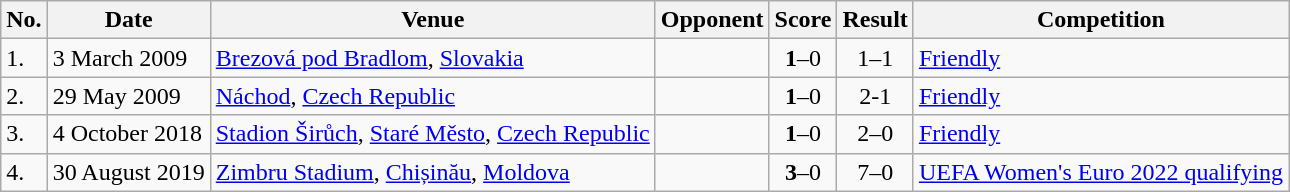<table class="wikitable">
<tr>
<th>No.</th>
<th>Date</th>
<th>Venue</th>
<th>Opponent</th>
<th>Score</th>
<th>Result</th>
<th>Competition</th>
</tr>
<tr>
<td>1.</td>
<td>3 March 2009</td>
<td><a href='#'>Brezová pod Bradlom</a>, <a href='#'>Slovakia</a></td>
<td></td>
<td align=center><strong>1</strong>–0</td>
<td align=center>1–1</td>
<td><a href='#'>Friendly</a></td>
</tr>
<tr>
<td>2.</td>
<td>29 May 2009</td>
<td><a href='#'>Náchod</a>, <a href='#'>Czech Republic</a></td>
<td></td>
<td align=center><strong>1</strong>–0</td>
<td align=center>2-1</td>
<td><a href='#'>Friendly</a></td>
</tr>
<tr>
<td>3.</td>
<td>4 October 2018</td>
<td><a href='#'>Stadion Širůch</a>, <a href='#'>Staré Město</a>, <a href='#'>Czech Republic</a></td>
<td></td>
<td align=center><strong>1</strong>–0</td>
<td align=center>2–0</td>
<td><a href='#'>Friendly</a></td>
</tr>
<tr>
<td>4.</td>
<td>30 August 2019</td>
<td><a href='#'>Zimbru Stadium</a>, <a href='#'>Chișinău</a>, <a href='#'>Moldova</a></td>
<td></td>
<td align=center><strong>3</strong>–0</td>
<td align=center>7–0</td>
<td><a href='#'>UEFA Women's Euro 2022 qualifying</a></td>
</tr>
</table>
